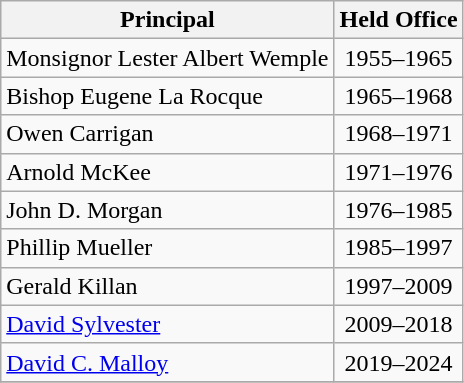<table class="wikitable">
<tr>
<th>Principal</th>
<th>Held Office</th>
</tr>
<tr>
<td>Monsignor Lester Albert Wemple</td>
<td style="text-align:center">1955–1965</td>
</tr>
<tr>
<td>Bishop Eugene La Rocque</td>
<td style="text-align:center">1965–1968</td>
</tr>
<tr>
<td>Owen Carrigan</td>
<td style="text-align:center">1968–1971</td>
</tr>
<tr>
<td>Arnold McKee</td>
<td style="text-align:center">1971–1976</td>
</tr>
<tr>
<td>John D. Morgan</td>
<td style="text-align:center">1976–1985</td>
</tr>
<tr>
<td>Phillip Mueller</td>
<td style="text-align:center">1985–1997</td>
</tr>
<tr>
<td>Gerald Killan</td>
<td style="text-align:center">1997–2009</td>
</tr>
<tr>
<td><a href='#'>David Sylvester</a></td>
<td style="text-align:center">2009–2018</td>
</tr>
<tr>
<td><a href='#'>David C. Malloy</a></td>
<td style="text-align:center">2019–2024</td>
</tr>
<tr>
</tr>
</table>
